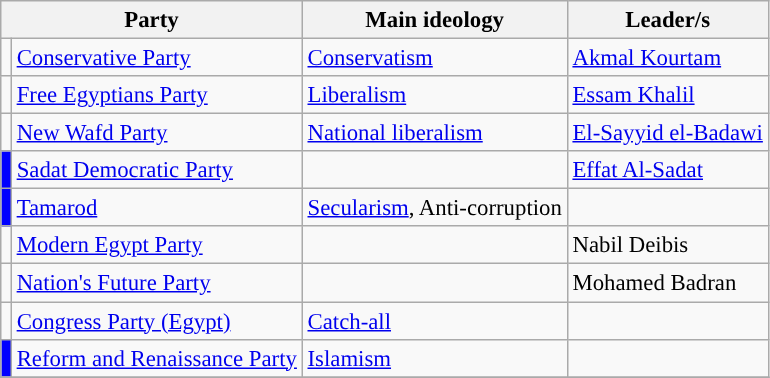<table class="wikitable" style="font-size:95%">
<tr>
<th colspan=2>Party</th>
<th>Main ideology</th>
<th>Leader/s</th>
</tr>
<tr>
<td></td>
<td><a href='#'>Conservative Party</a></td>
<td><a href='#'>Conservatism</a></td>
<td><a href='#'>Akmal Kourtam</a></td>
</tr>
<tr>
<td></td>
<td><a href='#'>Free Egyptians Party</a></td>
<td><a href='#'>Liberalism</a></td>
<td><a href='#'>Essam Khalil</a></td>
</tr>
<tr>
<td></td>
<td><a href='#'>New Wafd Party</a></td>
<td><a href='#'>National liberalism</a></td>
<td><a href='#'>El-Sayyid el-Badawi</a></td>
</tr>
<tr>
<td style="color:inherit;background:#0000FF"></td>
<td><a href='#'>Sadat Democratic Party</a></td>
<td></td>
<td><a href='#'>Effat Al-Sadat</a></td>
</tr>
<tr>
<td style="color:inherit;background:#0000FF"></td>
<td><a href='#'>Tamarod</a></td>
<td><a href='#'>Secularism</a>, Anti-corruption</td>
<td></td>
</tr>
<tr>
<td></td>
<td><a href='#'>Modern Egypt Party</a></td>
<td></td>
<td>Nabil Deibis</td>
</tr>
<tr>
<td></td>
<td><a href='#'>Nation's Future Party</a></td>
<td></td>
<td>Mohamed Badran</td>
</tr>
<tr>
<td></td>
<td><a href='#'>Congress Party (Egypt)</a></td>
<td><a href='#'>Catch-all</a></td>
<td></td>
</tr>
<tr>
<td style="color:inherit;background:#0000FF"></td>
<td><a href='#'>Reform and Renaissance Party</a></td>
<td><a href='#'>Islamism</a></td>
<td></td>
</tr>
<tr>
</tr>
</table>
